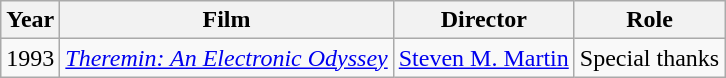<table class="wikitable">
<tr>
<th>Year</th>
<th>Film</th>
<th>Director</th>
<th>Role</th>
</tr>
<tr>
<td>1993</td>
<td><em><a href='#'>Theremin: An Electronic Odyssey</a></em></td>
<td><a href='#'>Steven M. Martin</a></td>
<td>Special thanks</td>
</tr>
</table>
